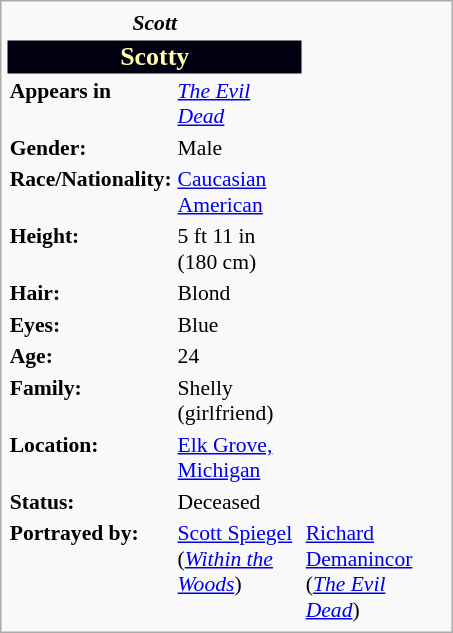<table class="infobox" style="width: 21em; font-size: 90%; text-align: left">
<tr>
<th colspan="2" style="text-align:center;"><em>Scott</em></th>
</tr>
<tr>
<th colspan="2" style="text-align:center; font-size: larger; background-color: #001; color: #ffa;">Scotty</th>
</tr>
<tr>
<th>Appears in</th>
<td><em><a href='#'>The Evil Dead</a></em></td>
</tr>
<tr>
<th>Gender:</th>
<td>Male</td>
</tr>
<tr>
<th>Race/Nationality:</th>
<td><a href='#'>Caucasian</a> <a href='#'>American</a></td>
</tr>
<tr>
<th>Height:</th>
<td>5 ft 11 in (180 cm)</td>
</tr>
<tr>
<th>Hair:</th>
<td>Blond</td>
</tr>
<tr>
<th>Eyes:</th>
<td>Blue</td>
</tr>
<tr>
<th>Age:</th>
<td>24</td>
</tr>
<tr>
<th>Family:</th>
<td>Shelly (girlfriend)</td>
</tr>
<tr>
<th>Location:</th>
<td><a href='#'>Elk Grove, Michigan</a></td>
</tr>
<tr>
<th>Status:</th>
<td>Deceased</td>
</tr>
<tr>
<th>Portrayed by:</th>
<td><a href='#'>Scott Spiegel</a> (<em><a href='#'>Within the Woods</a></em>)</td>
<td><a href='#'>Richard Demanincor</a> (<em><a href='#'>The Evil Dead</a></em>)</td>
</tr>
</table>
